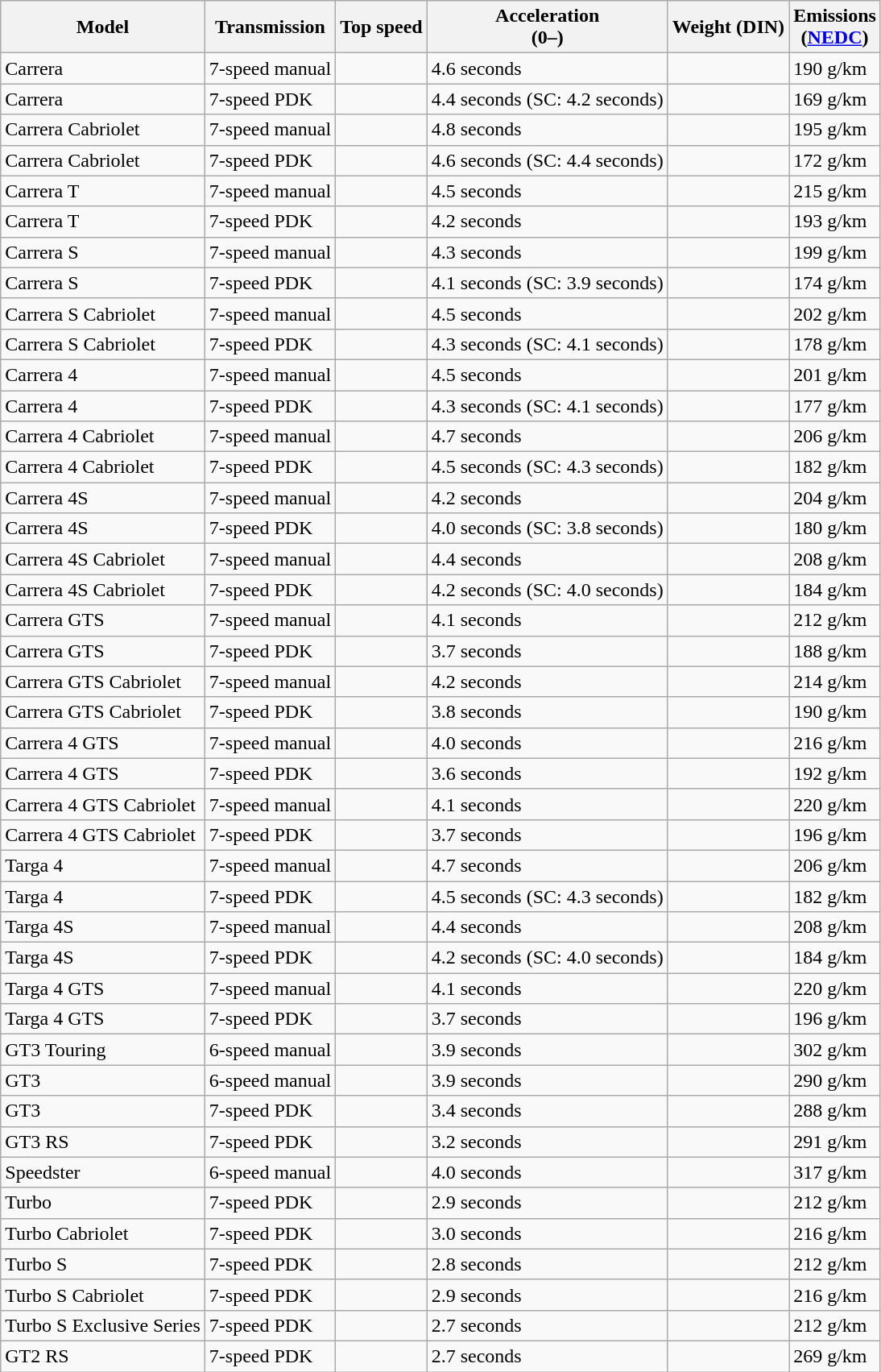<table class="wikitable sortable">
<tr>
<th>Model</th>
<th>Transmission</th>
<th>Top speed</th>
<th>Acceleration<br>(0–)</th>
<th>Weight (DIN)</th>
<th>Emissions <br>(<a href='#'>NEDC</a>)</th>
</tr>
<tr>
<td>Carrera</td>
<td>7-speed manual</td>
<td></td>
<td>4.6 seconds</td>
<td></td>
<td>190 g/km</td>
</tr>
<tr>
<td>Carrera</td>
<td>7-speed PDK</td>
<td></td>
<td>4.4 seconds (SC: 4.2 seconds)</td>
<td></td>
<td>169 g/km</td>
</tr>
<tr>
<td>Carrera Cabriolet</td>
<td>7-speed manual</td>
<td></td>
<td>4.8 seconds</td>
<td></td>
<td>195 g/km</td>
</tr>
<tr>
<td>Carrera Cabriolet</td>
<td>7-speed PDK</td>
<td></td>
<td>4.6 seconds (SC: 4.4 seconds)</td>
<td></td>
<td>172 g/km</td>
</tr>
<tr>
<td>Carrera T</td>
<td>7-speed manual</td>
<td></td>
<td>4.5 seconds</td>
<td></td>
<td>215 g/km</td>
</tr>
<tr>
<td>Carrera T</td>
<td>7-speed PDK</td>
<td></td>
<td>4.2 seconds</td>
<td></td>
<td>193 g/km</td>
</tr>
<tr>
<td>Carrera S</td>
<td>7-speed manual</td>
<td></td>
<td>4.3 seconds</td>
<td></td>
<td>199 g/km</td>
</tr>
<tr>
<td>Carrera S</td>
<td>7-speed PDK</td>
<td></td>
<td>4.1 seconds (SC: 3.9 seconds)</td>
<td></td>
<td>174 g/km</td>
</tr>
<tr>
<td>Carrera S Cabriolet</td>
<td>7-speed manual</td>
<td></td>
<td>4.5 seconds</td>
<td></td>
<td>202 g/km</td>
</tr>
<tr>
<td>Carrera S Cabriolet</td>
<td>7-speed PDK</td>
<td></td>
<td>4.3 seconds (SC: 4.1 seconds)</td>
<td></td>
<td>178 g/km</td>
</tr>
<tr>
<td>Carrera 4</td>
<td>7-speed manual</td>
<td></td>
<td>4.5 seconds</td>
<td></td>
<td>201 g/km</td>
</tr>
<tr>
<td>Carrera 4</td>
<td>7-speed PDK</td>
<td></td>
<td>4.3 seconds (SC: 4.1 seconds)</td>
<td></td>
<td>177 g/km</td>
</tr>
<tr>
<td>Carrera 4 Cabriolet</td>
<td>7-speed manual</td>
<td></td>
<td>4.7 seconds</td>
<td></td>
<td>206 g/km</td>
</tr>
<tr>
<td>Carrera 4 Cabriolet</td>
<td>7-speed PDK</td>
<td></td>
<td>4.5 seconds (SC: 4.3 seconds)</td>
<td></td>
<td>182 g/km</td>
</tr>
<tr>
<td>Carrera 4S</td>
<td>7-speed manual</td>
<td></td>
<td>4.2 seconds</td>
<td></td>
<td>204 g/km</td>
</tr>
<tr>
<td>Carrera 4S</td>
<td>7-speed PDK</td>
<td></td>
<td>4.0 seconds (SC: 3.8 seconds)</td>
<td></td>
<td>180 g/km</td>
</tr>
<tr>
<td>Carrera 4S Cabriolet</td>
<td>7-speed manual</td>
<td></td>
<td>4.4 seconds</td>
<td></td>
<td>208 g/km</td>
</tr>
<tr>
<td>Carrera 4S Cabriolet</td>
<td>7-speed PDK</td>
<td></td>
<td>4.2 seconds (SC: 4.0 seconds)</td>
<td></td>
<td>184 g/km</td>
</tr>
<tr>
<td>Carrera GTS</td>
<td>7-speed manual</td>
<td></td>
<td>4.1 seconds</td>
<td></td>
<td>212 g/km</td>
</tr>
<tr>
<td>Carrera GTS</td>
<td>7-speed PDK</td>
<td></td>
<td>3.7 seconds</td>
<td></td>
<td>188 g/km</td>
</tr>
<tr>
<td>Carrera GTS Cabriolet</td>
<td>7-speed manual</td>
<td></td>
<td>4.2 seconds</td>
<td></td>
<td>214 g/km</td>
</tr>
<tr>
<td>Carrera GTS Cabriolet</td>
<td>7-speed PDK</td>
<td></td>
<td>3.8 seconds</td>
<td></td>
<td>190 g/km</td>
</tr>
<tr>
<td>Carrera 4 GTS</td>
<td>7-speed manual</td>
<td></td>
<td>4.0 seconds</td>
<td></td>
<td>216 g/km</td>
</tr>
<tr>
<td>Carrera 4 GTS</td>
<td>7-speed PDK</td>
<td></td>
<td>3.6 seconds</td>
<td></td>
<td>192 g/km</td>
</tr>
<tr>
<td>Carrera 4 GTS Cabriolet</td>
<td>7-speed manual</td>
<td></td>
<td>4.1 seconds</td>
<td></td>
<td>220 g/km</td>
</tr>
<tr>
<td>Carrera 4 GTS Cabriolet</td>
<td>7-speed PDK</td>
<td></td>
<td>3.7 seconds</td>
<td></td>
<td>196 g/km</td>
</tr>
<tr>
<td>Targa 4</td>
<td>7-speed manual</td>
<td></td>
<td>4.7 seconds</td>
<td></td>
<td>206 g/km</td>
</tr>
<tr>
<td>Targa 4</td>
<td>7-speed PDK</td>
<td></td>
<td>4.5 seconds (SC: 4.3 seconds)</td>
<td></td>
<td>182 g/km</td>
</tr>
<tr>
<td>Targa 4S</td>
<td>7-speed manual</td>
<td></td>
<td>4.4 seconds</td>
<td></td>
<td>208 g/km</td>
</tr>
<tr>
<td>Targa 4S</td>
<td>7-speed PDK</td>
<td></td>
<td>4.2 seconds (SC: 4.0 seconds)</td>
<td></td>
<td>184 g/km</td>
</tr>
<tr>
<td>Targa 4 GTS</td>
<td>7-speed manual</td>
<td></td>
<td>4.1 seconds</td>
<td></td>
<td>220 g/km</td>
</tr>
<tr>
<td>Targa 4 GTS</td>
<td>7-speed PDK</td>
<td></td>
<td>3.7 seconds</td>
<td></td>
<td>196 g/km</td>
</tr>
<tr>
<td>GT3 Touring</td>
<td>6-speed manual</td>
<td></td>
<td>3.9 seconds</td>
<td></td>
<td>302 g/km</td>
</tr>
<tr>
<td>GT3</td>
<td>6-speed manual</td>
<td></td>
<td>3.9 seconds</td>
<td></td>
<td>290 g/km</td>
</tr>
<tr>
<td>GT3</td>
<td>7-speed PDK</td>
<td></td>
<td>3.4 seconds</td>
<td></td>
<td>288 g/km</td>
</tr>
<tr>
<td>GT3 RS</td>
<td>7-speed PDK</td>
<td></td>
<td>3.2 seconds</td>
<td></td>
<td>291 g/km</td>
</tr>
<tr>
<td>Speedster</td>
<td>6-speed manual</td>
<td></td>
<td>4.0 seconds</td>
<td></td>
<td>317 g/km</td>
</tr>
<tr>
<td>Turbo</td>
<td>7-speed PDK</td>
<td></td>
<td>2.9 seconds</td>
<td></td>
<td>212 g/km</td>
</tr>
<tr>
<td>Turbo Cabriolet</td>
<td>7-speed PDK</td>
<td></td>
<td>3.0 seconds</td>
<td></td>
<td>216 g/km</td>
</tr>
<tr>
<td>Turbo S</td>
<td>7-speed PDK</td>
<td></td>
<td>2.8 seconds</td>
<td></td>
<td>212 g/km</td>
</tr>
<tr>
<td>Turbo S Cabriolet</td>
<td>7-speed PDK</td>
<td></td>
<td>2.9 seconds</td>
<td></td>
<td>216 g/km</td>
</tr>
<tr>
<td>Turbo S Exclusive Series</td>
<td>7-speed PDK</td>
<td></td>
<td>2.7 seconds</td>
<td></td>
<td>212 g/km</td>
</tr>
<tr>
<td>GT2 RS</td>
<td>7-speed PDK</td>
<td></td>
<td>2.7 seconds</td>
<td></td>
<td>269 g/km</td>
</tr>
</table>
